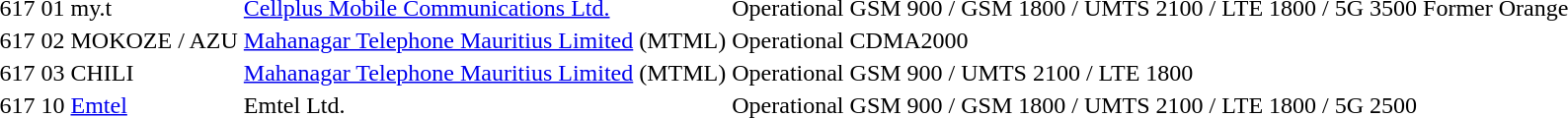<table>
<tr>
<td>617</td>
<td>01</td>
<td>my.t</td>
<td><a href='#'>Cellplus Mobile Communications Ltd.</a></td>
<td>Operational</td>
<td>GSM 900 / GSM 1800 / UMTS 2100 / LTE 1800 / 5G 3500</td>
<td>Former Orange</td>
</tr>
<tr>
<td>617</td>
<td>02</td>
<td>MOKOZE / AZU</td>
<td><a href='#'>Mahanagar Telephone Mauritius Limited</a> (MTML)</td>
<td>Operational</td>
<td>CDMA2000</td>
<td></td>
</tr>
<tr>
<td>617</td>
<td>03</td>
<td>CHILI</td>
<td><a href='#'>Mahanagar Telephone Mauritius Limited</a> (MTML)</td>
<td>Operational</td>
<td>GSM 900 / UMTS 2100 / LTE 1800</td>
<td></td>
</tr>
<tr>
<td>617</td>
<td>10</td>
<td><a href='#'>Emtel</a></td>
<td>Emtel Ltd.</td>
<td>Operational</td>
<td>GSM 900 / GSM 1800 / UMTS 2100 / LTE 1800 / 5G 2500</td>
<td></td>
</tr>
</table>
